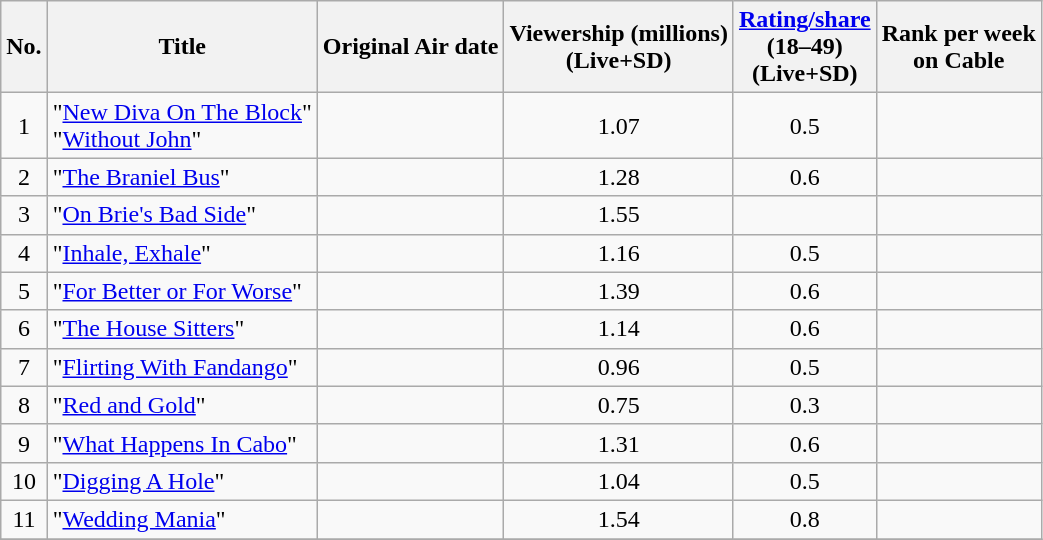<table class="wikitable sortable" style="text-align:center;">
<tr>
<th>No.</th>
<th>Title</th>
<th>Original Air date</th>
<th data-sort-type="number">Viewership (millions)<br>(Live+SD)</th>
<th data-sort-type="number"><a href='#'>Rating/share</a><br>(18–49)<br>(Live+SD)</th>
<th data-sort-type="number">Rank per week<br>on Cable</th>
</tr>
<tr>
<td>1</td>
<td style="text-align:left;">"<a href='#'>New Diva On The Block</a>" <br> "<a href='#'>Without John</a>"</td>
<td></td>
<td>1.07</td>
<td>0.5</td>
<td></td>
</tr>
<tr>
<td>2</td>
<td style="text-align:left;">"<a href='#'>The Braniel Bus</a>"</td>
<td></td>
<td>1.28</td>
<td>0.6</td>
<td></td>
</tr>
<tr>
<td>3</td>
<td style="text-align:left;">"<a href='#'>On Brie's Bad Side</a>"</td>
<td></td>
<td>1.55</td>
<td></td>
<td></td>
</tr>
<tr>
<td>4</td>
<td style="text-align:left;">"<a href='#'>Inhale, Exhale</a>"</td>
<td></td>
<td>1.16</td>
<td>0.5</td>
<td></td>
</tr>
<tr>
<td>5</td>
<td style="text-align:left;">"<a href='#'>For Better or For Worse</a>"</td>
<td></td>
<td>1.39</td>
<td>0.6</td>
<td></td>
</tr>
<tr>
<td>6</td>
<td style="text-align:left;">"<a href='#'>The House Sitters</a>"</td>
<td></td>
<td>1.14</td>
<td>0.6</td>
<td></td>
</tr>
<tr>
<td>7</td>
<td style="text-align:left;">"<a href='#'>Flirting With Fandango</a>"</td>
<td></td>
<td>0.96</td>
<td>0.5</td>
<td></td>
</tr>
<tr>
<td>8</td>
<td style="text-align:left;">"<a href='#'>Red and Gold</a>"</td>
<td></td>
<td>0.75</td>
<td>0.3</td>
<td></td>
</tr>
<tr>
<td>9</td>
<td style="text-align:left;">"<a href='#'>What Happens In Cabo</a>"</td>
<td></td>
<td>1.31</td>
<td>0.6</td>
<td></td>
</tr>
<tr>
<td>10</td>
<td style="text-align:left;">"<a href='#'>Digging A Hole</a>"</td>
<td></td>
<td>1.04</td>
<td>0.5</td>
<td></td>
</tr>
<tr>
<td>11</td>
<td style="text-align:left;">"<a href='#'>Wedding Mania</a>"</td>
<td></td>
<td>1.54</td>
<td>0.8</td>
<td></td>
</tr>
<tr>
</tr>
</table>
